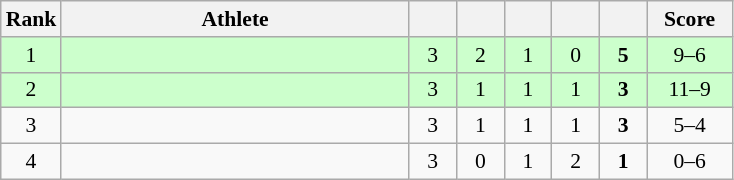<table class="wikitable" style="text-align: center; font-size:90% ">
<tr>
<th width=25>Rank</th>
<th width=225>Athlete</th>
<th width=25></th>
<th width=25></th>
<th width=25></th>
<th width=25></th>
<th width=25></th>
<th width=50>Score</th>
</tr>
<tr bgcolor=ccffcc>
<td>1</td>
<td align=left></td>
<td>3</td>
<td>2</td>
<td>1</td>
<td>0</td>
<td><strong>5</strong></td>
<td>9–6</td>
</tr>
<tr bgcolor=ccffcc>
<td>2</td>
<td align=left></td>
<td>3</td>
<td>1</td>
<td>1</td>
<td>1</td>
<td><strong>3</strong></td>
<td>11–9</td>
</tr>
<tr>
<td>3</td>
<td align=left></td>
<td>3</td>
<td>1</td>
<td>1</td>
<td>1</td>
<td><strong>3</strong></td>
<td>5–4</td>
</tr>
<tr>
<td>4</td>
<td align=left></td>
<td>3</td>
<td>0</td>
<td>1</td>
<td>2</td>
<td><strong>1</strong></td>
<td>0–6</td>
</tr>
</table>
